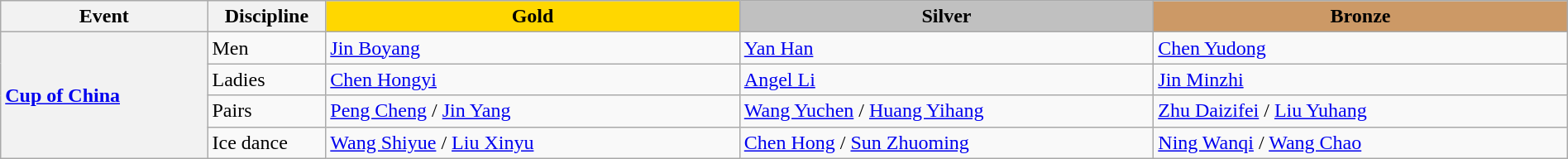<table class="wikitable unsortable" style="text-align:left; width:100%">
<tr>
<th scope="col" style="width:10%">Event</th>
<th scope="col" style="width:5%">Discipline</th>
<td scope="col" style="text-align:center; width:20%; background:gold"><strong>Gold</strong></td>
<td scope="col" style="text-align:center; width:20%; background:silver"><strong>Silver</strong></td>
<td scope="col" style="text-align:center; width:20%; background:#c96"><strong>Bronze</strong></td>
</tr>
<tr>
<th scope="row" style="text-align:left" rowspan="4"> <a href='#'>Cup of China</a></th>
<td>Men</td>
<td> <a href='#'>Jin Boyang</a></td>
<td> <a href='#'>Yan Han</a></td>
<td> <a href='#'>Chen Yudong</a></td>
</tr>
<tr>
<td>Ladies</td>
<td> <a href='#'>Chen Hongyi</a></td>
<td> <a href='#'>Angel Li</a></td>
<td> <a href='#'>Jin Minzhi</a></td>
</tr>
<tr>
<td>Pairs</td>
<td> <a href='#'>Peng Cheng</a> / <a href='#'>Jin Yang</a></td>
<td> <a href='#'>Wang Yuchen</a> / <a href='#'>Huang Yihang</a></td>
<td> <a href='#'>Zhu Daizifei</a> / <a href='#'>Liu Yuhang</a></td>
</tr>
<tr>
<td>Ice dance</td>
<td> <a href='#'>Wang Shiyue</a> / <a href='#'>Liu Xinyu</a></td>
<td> <a href='#'>Chen Hong</a> / <a href='#'>Sun Zhuoming</a></td>
<td> <a href='#'>Ning Wanqi</a> / <a href='#'>Wang Chao</a></td>
</tr>
</table>
